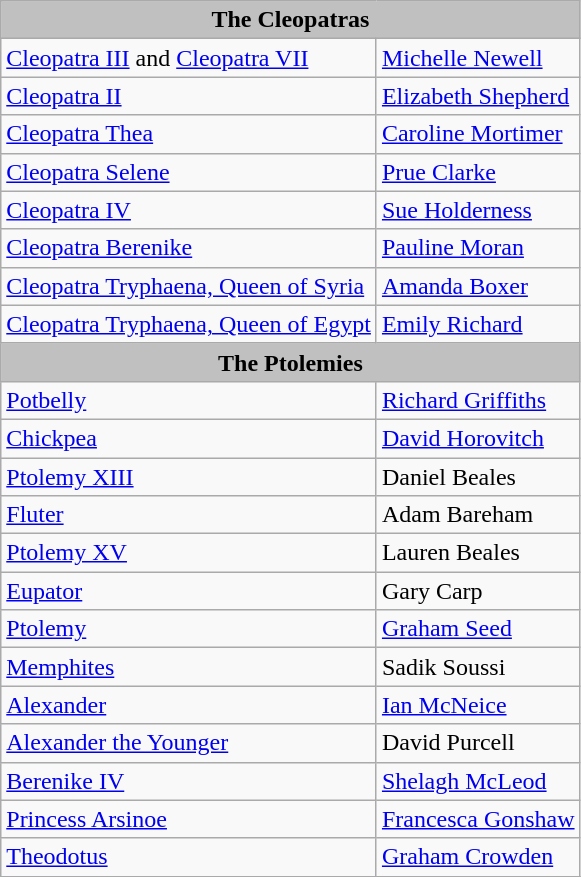<table class="wikitable">
<tr>
<th colspan="2" style="background-color:silver;">The Cleopatras</th>
</tr>
<tr>
<td><a href='#'>Cleopatra III</a> and <a href='#'>Cleopatra VII</a></td>
<td><a href='#'>Michelle Newell</a></td>
</tr>
<tr>
<td><a href='#'>Cleopatra II</a></td>
<td><a href='#'>Elizabeth Shepherd</a></td>
</tr>
<tr>
<td><a href='#'>Cleopatra Thea</a></td>
<td><a href='#'>Caroline Mortimer</a></td>
</tr>
<tr>
<td><a href='#'>Cleopatra Selene</a></td>
<td><a href='#'>Prue Clarke</a></td>
</tr>
<tr>
<td><a href='#'>Cleopatra IV</a></td>
<td><a href='#'>Sue Holderness</a></td>
</tr>
<tr>
<td><a href='#'>Cleopatra Berenike</a></td>
<td><a href='#'>Pauline Moran</a></td>
</tr>
<tr>
<td><a href='#'>Cleopatra Tryphaena, Queen of Syria</a></td>
<td><a href='#'>Amanda Boxer</a></td>
</tr>
<tr>
<td><a href='#'>Cleopatra Tryphaena, Queen of Egypt</a></td>
<td><a href='#'>Emily Richard</a></td>
</tr>
<tr>
<th colspan="2" style="background-color:silver;">The Ptolemies</th>
</tr>
<tr>
<td><a href='#'>Potbelly</a></td>
<td><a href='#'>Richard Griffiths</a></td>
</tr>
<tr>
<td><a href='#'>Chickpea</a></td>
<td><a href='#'>David Horovitch</a></td>
</tr>
<tr>
<td><a href='#'>Ptolemy XIII</a></td>
<td>Daniel Beales</td>
</tr>
<tr>
<td><a href='#'>Fluter</a></td>
<td>Adam Bareham</td>
</tr>
<tr>
<td><a href='#'>Ptolemy XV</a></td>
<td>Lauren Beales</td>
</tr>
<tr>
<td><a href='#'>Eupator</a></td>
<td>Gary Carp</td>
</tr>
<tr>
<td><a href='#'>Ptolemy</a></td>
<td><a href='#'>Graham Seed</a></td>
</tr>
<tr>
<td><a href='#'>Memphites</a></td>
<td>Sadik Soussi</td>
</tr>
<tr>
<td><a href='#'>Alexander</a></td>
<td><a href='#'>Ian McNeice</a></td>
</tr>
<tr>
<td><a href='#'>Alexander the Younger</a></td>
<td>David Purcell</td>
</tr>
<tr>
<td><a href='#'>Berenike IV</a></td>
<td><a href='#'>Shelagh McLeod</a></td>
</tr>
<tr>
<td><a href='#'>Princess Arsinoe</a></td>
<td><a href='#'>Francesca Gonshaw</a></td>
</tr>
<tr>
<td><a href='#'>Theodotus</a></td>
<td><a href='#'>Graham Crowden</a></td>
</tr>
<tr>
</tr>
</table>
